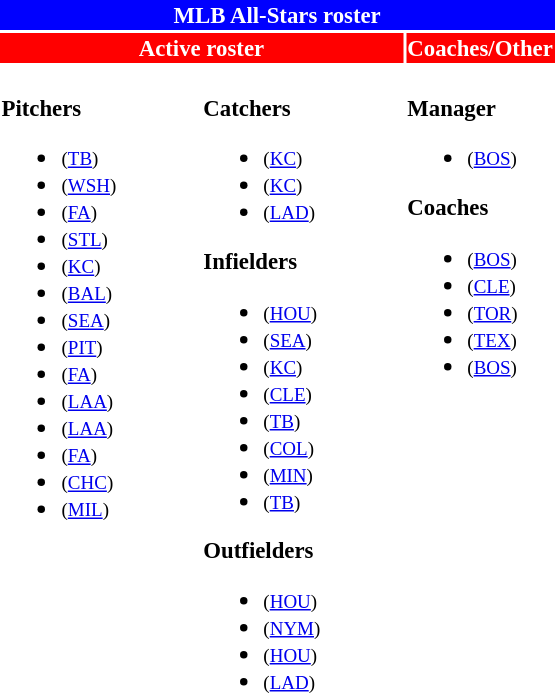<table class="toccolours" style="font-size: 95%;">
<tr>
<th colspan="10" style="background-color: #0000FF; color: #FFFFFF; text-align: center;">MLB All-Stars roster</th>
</tr>
<tr>
<td colspan="4" style="background-color: #FF0000; color: #FFFFFF; text-align: center;"><strong>Active roster</strong></td>
<td colspan="1" style="background-color: #FF0000; color: #FFFFFF; text-align: center;"><strong>Coaches/Other</strong></td>
</tr>
<tr>
<td style="vertical-align:top;"><br><strong>Pitchers</strong><br><ul><li> <small>(<a href='#'>TB</a>)</small></li><li> <small>(<a href='#'>WSH</a>)</small></li><li> <small>(<a href='#'>FA</a>)</small></li><li> <small>(<a href='#'>STL</a>)</small></li><li> <small>(<a href='#'>KC</a>)</small></li><li> <small>(<a href='#'>BAL</a>)</small></li><li> <small>(<a href='#'>SEA</a>)</small></li><li> <small>(<a href='#'>PIT</a>)</small></li><li> <small>(<a href='#'>FA</a>)</small></li><li> <small>(<a href='#'>LAA</a>)</small></li><li> <small>(<a href='#'>LAA</a>)</small></li><li> <small>(<a href='#'>FA</a>)</small></li><li> <small>(<a href='#'>CHC</a>)</small></li><li> <small>(<a href='#'>MIL</a>)</small></li></ul></td>
<td width="50px"> </td>
<td style="vertical-align:top;"><br><strong>Catchers</strong><br><ul><li> <small>(<a href='#'>KC</a>)</small></li><li> <small>(<a href='#'>KC</a>)</small></li><li> <small>(<a href='#'>LAD</a>)</small></li></ul><strong>Infielders</strong><br><ul><li> <small>(<a href='#'>HOU</a>)</small></li><li> <small>(<a href='#'>SEA</a>)</small></li><li> <small>(<a href='#'>KC</a>)</small></li><li> <small>(<a href='#'>CLE</a>)</small></li><li> <small>(<a href='#'>TB</a>)</small></li><li> <small>(<a href='#'>COL</a>)</small></li><li> <small>(<a href='#'>MIN</a>)</small></li><li> <small>(<a href='#'>TB</a>)</small></li></ul><strong>Outfielders</strong><br><ul><li> <small>(<a href='#'>HOU</a>)</small></li><li> <small>(<a href='#'>NYM</a>)</small></li><li> <small>(<a href='#'>HOU</a>)</small></li><li> <small>(<a href='#'>LAD</a>)</small></li></ul></td>
<td width="50"> </td>
<td style="vertical-align:top;"><br><strong>Manager</strong><br><ul><li> <small>(<a href='#'>BOS</a>)</small></li></ul><strong>Coaches</strong><br><ul><li> <small>(<a href='#'>BOS</a>)</small></li><li> <small>(<a href='#'>CLE</a>)</small></li><li> <small>(<a href='#'>TOR</a>)</small></li><li> <small>(<a href='#'>TEX</a>)</small></li><li> <small>(<a href='#'>BOS</a>)</small></li></ul></td>
</tr>
</table>
